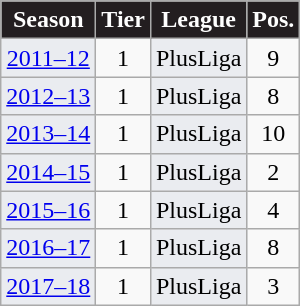<table class="wikitable" style="font-size:100%; text-align:center">
<tr>
<th style="color:#FEFEFE; background-color:#231E20">Season</th>
<th style="color:#FEFEFE; background-color:#231E20">Tier</th>
<th style="color:#FEFEFE; background-color:#231E20">League</th>
<th style="color:#FEFEFE; background-color:#231E20">Pos.</th>
</tr>
<tr>
<td style="background:#EAECF0"><a href='#'>2011–12</a></td>
<td align="center">1</td>
<td style="background:#EAECF0">PlusLiga</td>
<td align="center">9</td>
</tr>
<tr>
<td style="background:#EAECF0"><a href='#'>2012–13</a></td>
<td align="center">1</td>
<td style="background:#EAECF0">PlusLiga</td>
<td align="center">8</td>
</tr>
<tr>
<td style="background:#EAECF0"><a href='#'>2013–14</a></td>
<td align="center">1</td>
<td style="background:#EAECF0">PlusLiga</td>
<td align="center">10</td>
</tr>
<tr>
<td style="background:#EAECF0"><a href='#'>2014–15</a></td>
<td align="center">1</td>
<td style="background:#EAECF0">PlusLiga</td>
<td align="center">2</td>
</tr>
<tr>
<td style="background:#EAECF0"><a href='#'>2015–16</a></td>
<td align="center">1</td>
<td style="background:#EAECF0">PlusLiga</td>
<td align="center">4</td>
</tr>
<tr>
<td style="background:#EAECF0"><a href='#'>2016–17</a></td>
<td align="center">1</td>
<td style="background:#EAECF0">PlusLiga</td>
<td align="center">8</td>
</tr>
<tr>
<td style="background:#EAECF0"><a href='#'>2017–18</a></td>
<td align="center">1</td>
<td style="background:#EAECF0">PlusLiga</td>
<td align="center">3</td>
</tr>
</table>
